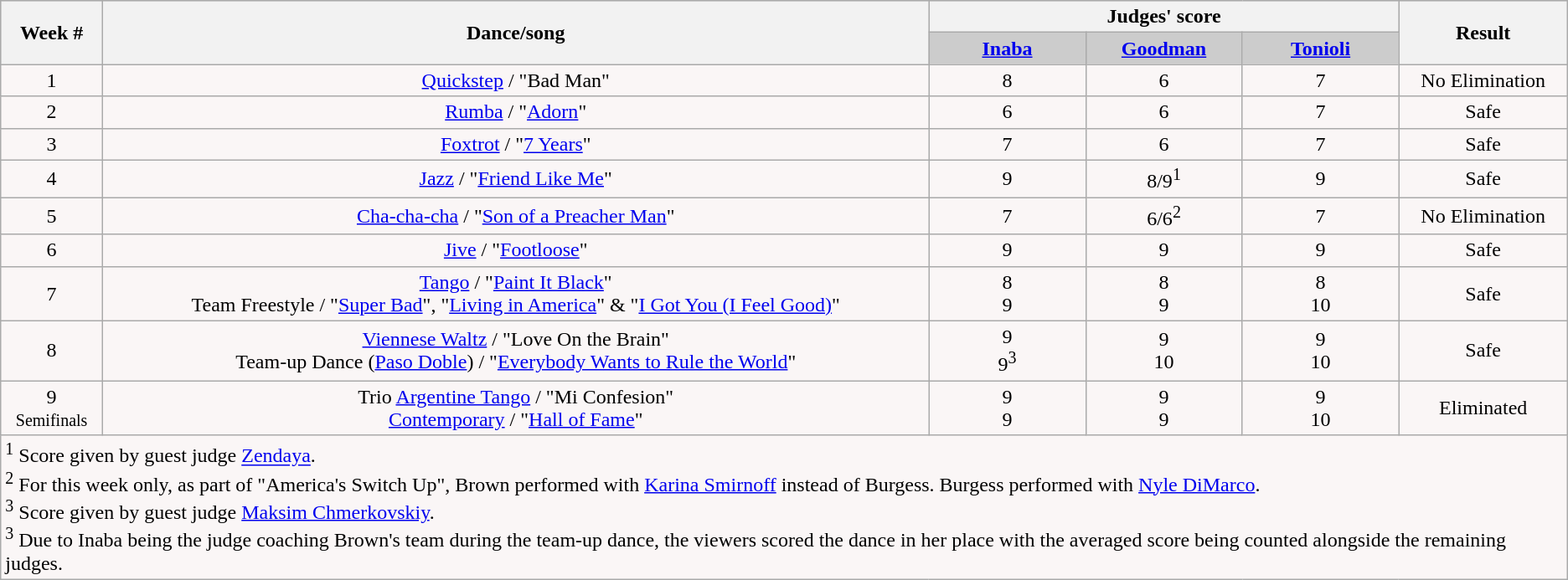<table class="wikitable collapsible collapsed">
<tr style="text-align: center; background:#ccc;">
<th rowspan="2">Week #</th>
<th rowspan="2">Dance/song</th>
<th colspan="3">Judges' score</th>
<th rowspan="2">Result</th>
</tr>
<tr style="text-align: center; background:#ccc;">
<td style="width:10%; "><strong><a href='#'>Inaba</a></strong></td>
<td style="width:10%; "><strong><a href='#'>Goodman</a></strong></td>
<td style="width:10%; "><strong><a href='#'>Tonioli</a></strong></td>
</tr>
<tr>
<td align="center" bgcolor="FAF6F6">1</td>
<td align="center" bgcolor="FAF6F6"><a href='#'>Quickstep</a> / "Bad Man"</td>
<td align="center" bgcolor="FAF6F6">8</td>
<td align="center" bgcolor="FAF6F6">6</td>
<td align="center" bgcolor="FAF6F6">7</td>
<td align="center" bgcolor="FAF6F6">No Elimination</td>
</tr>
<tr>
<td align="center" bgcolor="FAF6F6">2</td>
<td align="center" bgcolor="FAF6F6"><a href='#'>Rumba</a> / "<a href='#'>Adorn</a>"</td>
<td align="center" bgcolor="FAF6F6">6</td>
<td align="center" bgcolor="FAF6F6">6</td>
<td align="center" bgcolor="FAF6F6">7</td>
<td align="center" bgcolor="FAF6F6">Safe</td>
</tr>
<tr>
<td align="center" bgcolor="FAF6F6">3</td>
<td align="center" bgcolor="FAF6F6"><a href='#'>Foxtrot</a> / "<a href='#'>7 Years</a>"</td>
<td align="center" bgcolor="FAF6F6">7</td>
<td align="center" bgcolor="FAF6F6">6</td>
<td align="center" bgcolor="FAF6F6">7</td>
<td align="center" bgcolor="FAF6F6">Safe</td>
</tr>
<tr>
<td align="center" bgcolor="FAF6F6">4</td>
<td align="center" bgcolor="FAF6F6"><a href='#'>Jazz</a> / "<a href='#'>Friend Like Me</a>"</td>
<td align="center" bgcolor="FAF6F6">9</td>
<td align="center" bgcolor="FAF6F6">8/9<sup>1</sup></td>
<td align="center" bgcolor="FAF6F6">9</td>
<td align="center" bgcolor="FAF6F6">Safe</td>
</tr>
<tr>
<td align="center" bgcolor="FAF6F6">5</td>
<td align="center" bgcolor="FAF6F6"><a href='#'>Cha-cha-cha</a> / "<a href='#'>Son of a Preacher Man</a>"</td>
<td align="center" bgcolor="FAF6F6">7</td>
<td align="center" bgcolor="FAF6F6">6/6<sup>2</sup></td>
<td align="center" bgcolor="FAF6F6">7</td>
<td align="center" bgcolor="FAF6F6">No Elimination</td>
</tr>
<tr>
<td align="center" bgcolor="FAF6F6">6</td>
<td align="center" bgcolor="FAF6F6"><a href='#'>Jive</a> / "<a href='#'>Footloose</a>"</td>
<td align="center" bgcolor="FAF6F6">9</td>
<td align="center" bgcolor="FAF6F6">9</td>
<td align="center" bgcolor="FAF6F6">9</td>
<td align="center" bgcolor="FAF6F6">Safe</td>
</tr>
<tr>
<td align="center" bgcolor="FAF6F6">7</td>
<td align="center" bgcolor="FAF6F6"><a href='#'>Tango</a> / "<a href='#'>Paint It Black</a>"<br> Team Freestyle / "<a href='#'>Super Bad</a>", "<a href='#'>Living in America</a>" & "<a href='#'>I Got You (I Feel Good)</a>"</td>
<td align="center" bgcolor="FAF6F6">8<br>9</td>
<td align="center" bgcolor="FAF6F6">8<br>9</td>
<td align="center" bgcolor="FAF6F6">8<br>10</td>
<td align="center" bgcolor="FAF6F6">Safe</td>
</tr>
<tr>
<td align="center" bgcolor="FAF6F6">8</td>
<td align="center" bgcolor="FAF6F6"><a href='#'>Viennese Waltz</a> / "Love On the Brain" <br> Team-up Dance (<a href='#'>Paso Doble</a>) / "<a href='#'>Everybody Wants to Rule the World</a>"</td>
<td align="center" bgcolor="FAF6F6">9<br>9<sup>3</sup></td>
<td align="center" bgcolor="FAF6F6">9<br>10</td>
<td align="center" bgcolor="FAF6F6">9<br>10</td>
<td align="center" bgcolor="FAF6F6">Safe</td>
</tr>
<tr>
<td align="center" bgcolor="FAF6F6">9<br><small>Semifinals</small></td>
<td align="center" bgcolor="FAF6F6">Trio <a href='#'>Argentine Tango</a> / "Mi Confesion" <br> <a href='#'>Contemporary</a> / "<a href='#'>Hall of Fame</a>"</td>
<td align="center" bgcolor="FAF6F6">9<br>9</td>
<td align="center" bgcolor="FAF6F6">9<br>9</td>
<td align="center" bgcolor="FAF6F6">9<br>10</td>
<td align="center" bgcolor="FAF6F6">Eliminated</td>
</tr>
<tr>
<td colspan="7" style="background:#faf6f6; text-align:left;"><sup>1</sup> Score given by guest judge <a href='#'>Zendaya</a>.<br><sup>2</sup> For this week only, as part of "America's Switch Up", Brown performed with <a href='#'>Karina Smirnoff</a> instead of Burgess. Burgess performed with <a href='#'>Nyle DiMarco</a>.<br><sup>3</sup> Score given by guest judge <a href='#'>Maksim Chmerkovskiy</a>.<br><sup>3</sup> Due to Inaba being the judge coaching Brown's team during the team-up dance, the viewers scored the dance in her place with the averaged score being counted alongside the remaining judges.</td>
</tr>
</table>
